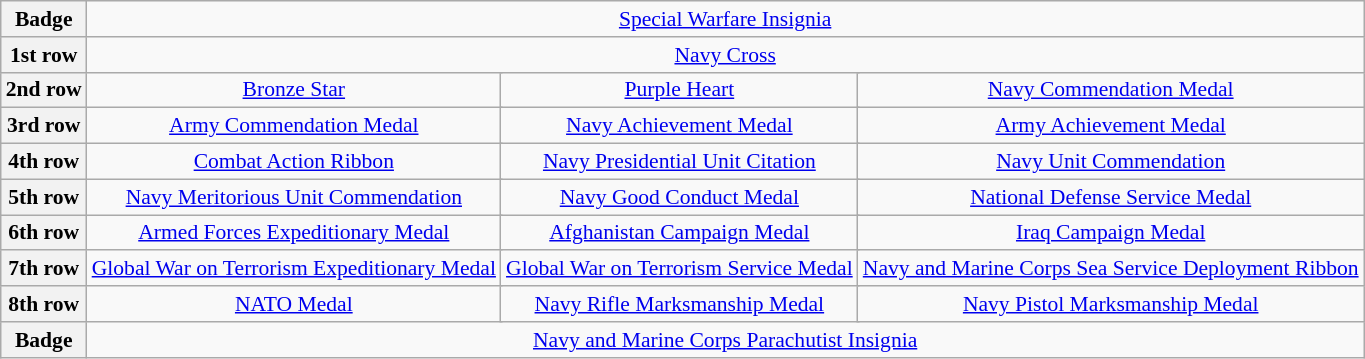<table class="wikitable" style="text-align: center; font-size: 90%;">
<tr>
<th>Badge</th>
<td colspan="12" align="center"><a href='#'>Special Warfare Insignia</a></td>
</tr>
<tr>
<th>1st row</th>
<td colspan="12" align="center"><a href='#'>Navy Cross</a></td>
</tr>
<tr>
<th>2nd row</th>
<td colspan="4" align="center"><a href='#'>Bronze Star</a> <br></td>
<td colspan="4" align="center"><a href='#'>Purple Heart</a></td>
<td colspan="4" align="center"><a href='#'>Navy Commendation Medal</a></td>
</tr>
<tr>
<th>3rd row</th>
<td colspan="4" align="center"><a href='#'>Army Commendation Medal</a> <br></td>
<td colspan="4" align="center"><a href='#'>Navy Achievement Medal</a> <br></td>
<td colspan="4" align="center"><a href='#'>Army Achievement Medal</a></td>
</tr>
<tr>
<th>4th row</th>
<td colspan="4" align="center"><a href='#'>Combat Action Ribbon</a> <br></td>
<td colspan="4" align="center"><a href='#'>Navy Presidential Unit Citation</a></td>
<td colspan="4" align="center"><a href='#'>Navy Unit Commendation</a></td>
</tr>
<tr>
<th>5th row</th>
<td colspan="4" align="center"><a href='#'>Navy Meritorious Unit Commendation</a></td>
<td colspan="4" align="center"><a href='#'>Navy Good Conduct Medal</a> <br></td>
<td colspan="4" align="center"><a href='#'>National Defense Service Medal</a></td>
</tr>
<tr>
<th>6th row</th>
<td colspan="4" align="center"><a href='#'>Armed Forces Expeditionary Medal</a></td>
<td colspan="4" align="center"><a href='#'>Afghanistan Campaign Medal</a> <br></td>
<td colspan="4" align="center"><a href='#'>Iraq Campaign Medal</a> <br></td>
</tr>
<tr>
<th>7th row</th>
<td colspan="4" align="center"><a href='#'>Global War on Terrorism Expeditionary Medal</a></td>
<td colspan="4" align="center"><a href='#'>Global War on Terrorism Service Medal</a></td>
<td colspan="4" align="center"><a href='#'>Navy and Marine Corps Sea Service Deployment Ribbon</a> <br></td>
</tr>
<tr>
<th>8th row</th>
<td colspan="4" align="center"><a href='#'>NATO Medal</a> <br></td>
<td colspan="4" align="center"><a href='#'>Navy Rifle Marksmanship Medal</a><br></td>
<td colspan="4" align="center"><a href='#'>Navy Pistol Marksmanship Medal</a><br></td>
</tr>
<tr>
<th>Badge</th>
<td colspan="12" align="center"><a href='#'>Navy and Marine Corps Parachutist Insignia</a></td>
</tr>
</table>
